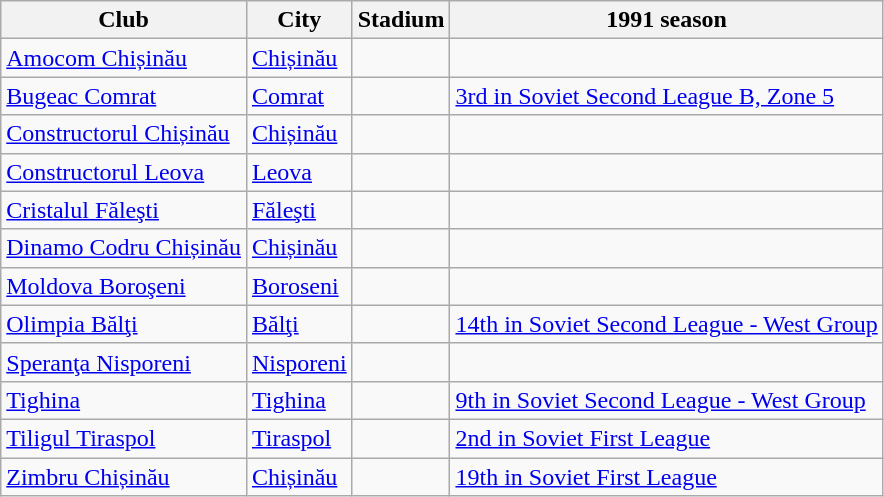<table class="wikitable">
<tr>
<th>Club</th>
<th>City</th>
<th>Stadium</th>
<th>1991 season</th>
</tr>
<tr>
<td><a href='#'>Amocom Chișinău</a></td>
<td><a href='#'>Chișinău</a></td>
<td></td>
<td></td>
</tr>
<tr>
<td><a href='#'>Bugeac Comrat</a></td>
<td><a href='#'>Comrat</a></td>
<td></td>
<td><a href='#'>3rd in Soviet Second League B, Zone 5</a></td>
</tr>
<tr>
<td><a href='#'>Constructorul Chișinău</a></td>
<td><a href='#'>Chișinău</a></td>
<td></td>
<td></td>
</tr>
<tr>
<td><a href='#'>Constructorul Leova</a></td>
<td><a href='#'>Leova</a></td>
<td></td>
<td></td>
</tr>
<tr>
<td><a href='#'>Cristalul Făleşti</a></td>
<td><a href='#'>Făleşti</a></td>
<td></td>
<td></td>
</tr>
<tr>
<td><a href='#'>Dinamo Codru Chișinău</a></td>
<td><a href='#'>Chișinău</a></td>
<td></td>
<td></td>
</tr>
<tr>
<td><a href='#'>Moldova Boroşeni</a></td>
<td><a href='#'>Boroseni</a></td>
<td></td>
<td></td>
</tr>
<tr>
<td><a href='#'>Olimpia Bălţi</a></td>
<td><a href='#'>Bălţi</a></td>
<td></td>
<td><a href='#'>14th in Soviet Second League - West Group</a></td>
</tr>
<tr>
<td><a href='#'>Speranţa Nisporeni</a></td>
<td><a href='#'>Nisporeni</a></td>
<td></td>
<td></td>
</tr>
<tr>
<td><a href='#'>Tighina</a></td>
<td><a href='#'>Tighina</a></td>
<td></td>
<td><a href='#'>9th in Soviet Second League - West Group</a></td>
</tr>
<tr>
<td><a href='#'>Tiligul Tiraspol</a></td>
<td><a href='#'>Tiraspol</a></td>
<td></td>
<td><a href='#'>2nd in Soviet First League</a></td>
</tr>
<tr>
<td><a href='#'>Zimbru Chișinău</a></td>
<td><a href='#'>Chișinău</a></td>
<td></td>
<td><a href='#'>19th in Soviet First League</a></td>
</tr>
</table>
